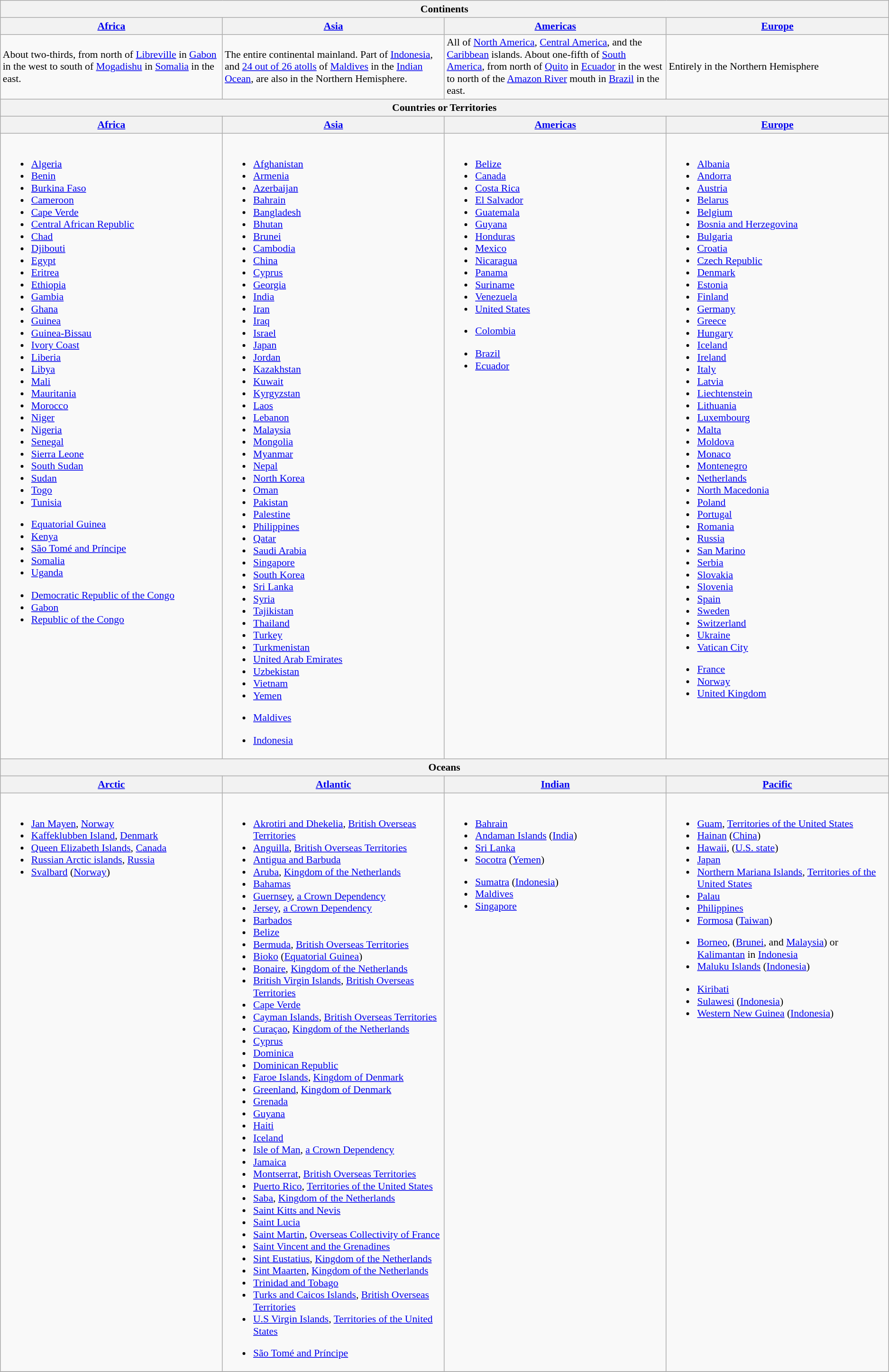<table class="wikitable" style="font-size:90%">
<tr>
<th colspan="4">Continents</th>
</tr>
<tr>
<th width=25%><a href='#'>Africa</a></th>
<th width=25%><a href='#'>Asia</a></th>
<th width=25%><a href='#'>Americas</a></th>
<th width=25%><a href='#'>Europe</a></th>
</tr>
<tr>
<td>About two-thirds, from north of <a href='#'>Libreville</a> in <a href='#'>Gabon</a> in the west to south of <a href='#'>Mogadishu</a> in <a href='#'>Somalia</a> in the east.</td>
<td>The entire continental mainland. Part of <a href='#'>Indonesia</a>, and <a href='#'>24 out of 26 atolls</a> of <a href='#'>Maldives</a> in the <a href='#'>Indian Ocean</a>, are also in the Northern Hemisphere.</td>
<td>All of <a href='#'>North America</a>, <a href='#'>Central America</a>, and the <a href='#'>Caribbean</a> islands. About one-fifth of <a href='#'>South America</a>, from north of <a href='#'>Quito</a> in <a href='#'>Ecuador</a> in the west to north of the <a href='#'>Amazon River</a> mouth in <a href='#'>Brazil</a> in the east.</td>
<td>Entirely in the Northern Hemisphere</td>
</tr>
<tr>
<th colspan="4">Countries or Territories</th>
</tr>
<tr>
<th><a href='#'>Africa</a></th>
<th><a href='#'>Asia</a></th>
<th><a href='#'>Americas</a></th>
<th><a href='#'>Europe</a></th>
</tr>
<tr>
<td valign=top><br><ul><li><a href='#'>Algeria</a></li><li><a href='#'>Benin</a></li><li><a href='#'>Burkina Faso</a></li><li><a href='#'>Cameroon</a></li><li><a href='#'>Cape Verde</a></li><li><a href='#'>Central African Republic</a></li><li><a href='#'>Chad</a></li><li><a href='#'>Djibouti</a></li><li><a href='#'>Egypt</a></li><li><a href='#'>Eritrea</a></li><li><a href='#'>Ethiopia</a></li><li><a href='#'>Gambia</a></li><li><a href='#'>Ghana</a></li><li><a href='#'>Guinea</a></li><li><a href='#'>Guinea-Bissau</a></li><li><a href='#'>Ivory Coast</a></li><li><a href='#'>Liberia</a></li><li><a href='#'>Libya</a></li><li><a href='#'>Mali</a></li><li><a href='#'>Mauritania</a></li><li><a href='#'>Morocco</a></li><li><a href='#'>Niger</a></li><li><a href='#'>Nigeria</a></li><li><a href='#'>Senegal</a></li><li><a href='#'>Sierra Leone</a></li><li><a href='#'>South Sudan</a></li><li><a href='#'>Sudan</a></li><li><a href='#'>Togo</a></li><li><a href='#'>Tunisia</a></li></ul><ul><li><a href='#'>Equatorial Guinea</a></li><li><a href='#'>Kenya</a></li><li><a href='#'>São Tomé and Príncipe</a></li><li><a href='#'>Somalia</a></li><li><a href='#'>Uganda</a></li></ul><ul><li><a href='#'>Democratic Republic of the Congo</a></li><li><a href='#'>Gabon</a></li><li><a href='#'>Republic of the Congo</a></li></ul></td>
<td valign=top><br><ul><li><a href='#'>Afghanistan</a></li><li><a href='#'>Armenia</a></li><li><a href='#'>Azerbaijan</a></li><li><a href='#'>Bahrain</a></li><li><a href='#'>Bangladesh</a></li><li><a href='#'>Bhutan</a></li><li><a href='#'>Brunei</a></li><li><a href='#'>Cambodia</a></li><li><a href='#'>China</a></li><li><a href='#'>Cyprus</a></li><li><a href='#'>Georgia</a></li><li><a href='#'>India</a></li><li><a href='#'>Iran</a></li><li><a href='#'>Iraq</a></li><li><a href='#'>Israel</a></li><li><a href='#'>Japan</a></li><li><a href='#'>Jordan</a></li><li><a href='#'>Kazakhstan</a></li><li><a href='#'>Kuwait</a></li><li><a href='#'>Kyrgyzstan</a></li><li><a href='#'>Laos</a></li><li><a href='#'>Lebanon</a></li><li><a href='#'>Malaysia</a></li><li><a href='#'>Mongolia</a></li><li><a href='#'>Myanmar</a></li><li><a href='#'>Nepal</a></li><li><a href='#'>North Korea</a></li><li><a href='#'>Oman</a></li><li><a href='#'>Pakistan</a></li><li><a href='#'>Palestine</a></li><li><a href='#'>Philippines</a></li><li><a href='#'>Qatar</a></li><li><a href='#'>Saudi Arabia</a></li><li><a href='#'>Singapore</a></li><li><a href='#'>South Korea</a></li><li><a href='#'>Sri Lanka</a></li><li><a href='#'>Syria</a></li><li><a href='#'>Tajikistan</a></li><li><a href='#'>Thailand</a></li><li><a href='#'>Turkey</a></li><li><a href='#'>Turkmenistan</a></li><li><a href='#'>United Arab Emirates</a></li><li><a href='#'>Uzbekistan</a></li><li><a href='#'>Vietnam</a></li><li><a href='#'>Yemen</a></li></ul><ul><li><a href='#'>Maldives</a></li></ul><ul><li><a href='#'>Indonesia</a></li></ul></td>
<td valign=top><br><ul><li><a href='#'>Belize</a></li><li><a href='#'>Canada</a></li><li><a href='#'>Costa Rica</a></li><li><a href='#'>El Salvador</a></li><li><a href='#'>Guatemala</a></li><li><a href='#'>Guyana</a></li><li><a href='#'>Honduras</a></li><li><a href='#'>Mexico</a></li><li><a href='#'>Nicaragua</a></li><li><a href='#'>Panama</a></li><li><a href='#'>Suriname</a></li><li><a href='#'>Venezuela</a></li><li><a href='#'>United States</a></li></ul><ul><li><a href='#'>Colombia</a></li></ul><ul><li><a href='#'>Brazil</a></li><li><a href='#'>Ecuador</a></li></ul></td>
<td valign=top><br><ul><li><a href='#'>Albania</a></li><li><a href='#'>Andorra</a></li><li><a href='#'>Austria</a></li><li><a href='#'>Belarus</a></li><li><a href='#'>Belgium</a></li><li><a href='#'>Bosnia and Herzegovina</a></li><li><a href='#'>Bulgaria</a></li><li><a href='#'>Croatia</a></li><li><a href='#'>Czech Republic</a></li><li><a href='#'>Denmark</a></li><li><a href='#'>Estonia</a></li><li><a href='#'>Finland</a></li><li><a href='#'>Germany</a></li><li><a href='#'>Greece</a></li><li><a href='#'>Hungary</a></li><li><a href='#'>Iceland</a></li><li><a href='#'>Ireland</a></li><li><a href='#'>Italy</a></li><li><a href='#'>Latvia</a></li><li><a href='#'>Liechtenstein</a></li><li><a href='#'>Lithuania</a></li><li><a href='#'>Luxembourg</a></li><li><a href='#'>Malta</a></li><li><a href='#'>Moldova</a></li><li><a href='#'>Monaco</a></li><li><a href='#'>Montenegro</a></li><li><a href='#'>Netherlands</a></li><li><a href='#'>North Macedonia</a></li><li><a href='#'>Poland</a></li><li><a href='#'>Portugal</a></li><li><a href='#'>Romania</a></li><li><a href='#'>Russia</a></li><li><a href='#'>San Marino</a></li><li><a href='#'>Serbia</a></li><li><a href='#'>Slovakia</a></li><li><a href='#'>Slovenia</a></li><li><a href='#'>Spain</a></li><li><a href='#'>Sweden</a></li><li><a href='#'>Switzerland</a></li><li><a href='#'>Ukraine</a></li><li><a href='#'>Vatican City</a></li></ul><ul><li><a href='#'>France</a></li><li><a href='#'>Norway</a></li><li><a href='#'>United Kingdom</a></li></ul></td>
</tr>
<tr>
<th colspan="4">Oceans</th>
</tr>
<tr>
<th><a href='#'>Arctic</a></th>
<th><a href='#'>Atlantic</a></th>
<th><a href='#'>Indian</a></th>
<th><a href='#'>Pacific</a></th>
</tr>
<tr>
<td valign=top><br><ul><li><a href='#'>Jan Mayen</a>, <a href='#'>Norway</a></li><li><a href='#'>Kaffeklubben Island</a>, <a href='#'>Denmark</a></li><li><a href='#'>Queen Elizabeth Islands</a>, <a href='#'>Canada</a></li><li><a href='#'>Russian Arctic islands</a>, <a href='#'>Russia</a></li><li><a href='#'>Svalbard</a> (<a href='#'>Norway</a>)</li></ul></td>
<td valign=top><br><ul><li><a href='#'>Akrotiri and Dhekelia</a>, <a href='#'>British Overseas Territories</a></li><li><a href='#'>Anguilla</a>, <a href='#'>British Overseas Territories</a></li><li><a href='#'>Antigua and Barbuda</a></li><li><a href='#'>Aruba</a>, <a href='#'>Kingdom of the Netherlands</a></li><li><a href='#'>Bahamas</a></li><li><a href='#'>Guernsey</a>, <a href='#'>a Crown Dependency</a></li><li><a href='#'>Jersey</a>, <a href='#'>a Crown Dependency</a></li><li><a href='#'>Barbados</a></li><li><a href='#'>Belize</a></li><li><a href='#'>Bermuda</a>, <a href='#'>British Overseas Territories</a></li><li><a href='#'>Bioko</a> (<a href='#'>Equatorial Guinea</a>)</li><li><a href='#'>Bonaire</a>, <a href='#'>Kingdom of the Netherlands</a></li><li><a href='#'>British Virgin Islands</a>, <a href='#'>British Overseas Territories</a></li><li><a href='#'>Cape Verde</a></li><li><a href='#'>Cayman Islands</a>, <a href='#'>British Overseas Territories</a></li><li><a href='#'>Curaçao</a>, <a href='#'>Kingdom of the Netherlands</a></li><li><a href='#'>Cyprus</a></li><li><a href='#'>Dominica</a></li><li><a href='#'>Dominican Republic</a></li><li><a href='#'>Faroe Islands</a>, <a href='#'>Kingdom of Denmark</a></li><li><a href='#'>Greenland</a>, <a href='#'>Kingdom of Denmark</a></li><li><a href='#'>Grenada</a></li><li><a href='#'>Guyana</a></li><li><a href='#'>Haiti</a></li><li><a href='#'>Iceland</a></li><li><a href='#'>Isle of Man</a>, <a href='#'>a Crown Dependency</a></li><li><a href='#'>Jamaica</a></li><li><a href='#'>Montserrat</a>, <a href='#'>British Overseas Territories</a></li><li><a href='#'>Puerto Rico</a>, <a href='#'>Territories of the United States</a></li><li><a href='#'>Saba</a>, <a href='#'>Kingdom of the Netherlands</a></li><li><a href='#'>Saint Kitts and Nevis</a></li><li><a href='#'>Saint Lucia</a></li><li><a href='#'>Saint Martin</a>, <a href='#'>Overseas Collectivity of France</a></li><li><a href='#'>Saint Vincent and the Grenadines</a></li><li><a href='#'>Sint Eustatius</a>, <a href='#'>Kingdom of the Netherlands</a></li><li><a href='#'>Sint Maarten</a>, <a href='#'>Kingdom of the Netherlands</a></li><li><a href='#'>Trinidad and Tobago</a></li><li><a href='#'>Turks and Caicos Islands</a>, <a href='#'>British Overseas Territories</a></li><li><a href='#'>U.S Virgin Islands</a>, <a href='#'>Territories of the United States</a></li></ul><ul><li><a href='#'>São Tomé and Príncipe</a></li></ul></td>
<td valign=top><br><ul><li><a href='#'>Bahrain</a></li><li><a href='#'>Andaman Islands</a> (<a href='#'>India</a>)</li><li><a href='#'>Sri Lanka</a></li><li><a href='#'>Socotra</a> (<a href='#'>Yemen</a>)</li></ul><ul><li><a href='#'>Sumatra</a> (<a href='#'>Indonesia</a>)</li><li><a href='#'>Maldives</a></li><li><a href='#'>Singapore</a></li></ul></td>
<td valign=top><br><ul><li><a href='#'>Guam</a>, <a href='#'>Territories of the United States</a></li><li><a href='#'>Hainan</a> (<a href='#'>China</a>)</li><li><a href='#'>Hawaii</a>, (<a href='#'>U.S. state</a>)</li><li><a href='#'>Japan</a></li><li><a href='#'>Northern Mariana Islands</a>, <a href='#'>Territories of the United States</a></li><li><a href='#'>Palau</a></li><li><a href='#'>Philippines</a></li><li><a href='#'>Formosa</a> (<a href='#'>Taiwan</a>)</li></ul><ul><li><a href='#'>Borneo</a>, (<a href='#'>Brunei</a>, and <a href='#'>Malaysia</a>) or <a href='#'>Kalimantan</a> in <a href='#'>Indonesia</a></li><li><a href='#'>Maluku Islands</a> (<a href='#'>Indonesia</a>)</li></ul><ul><li><a href='#'>Kiribati</a></li><li><a href='#'>Sulawesi</a> (<a href='#'>Indonesia</a>)</li><li><a href='#'>Western New Guinea</a> (<a href='#'>Indonesia</a>)</li></ul></td>
</tr>
<tr>
</tr>
</table>
